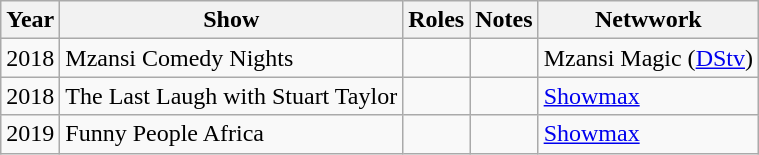<table class="wikitable">
<tr>
<th>Year</th>
<th>Show</th>
<th>Roles</th>
<th>Notes</th>
<th>Netwwork</th>
</tr>
<tr>
<td>2018</td>
<td>Mzansi Comedy Nights</td>
<td></td>
<td></td>
<td>Mzansi Magic (<a href='#'>DStv</a>)</td>
</tr>
<tr>
<td>2018</td>
<td>The Last Laugh with Stuart Taylor</td>
<td></td>
<td></td>
<td><a href='#'>Showmax</a></td>
</tr>
<tr>
<td>2019</td>
<td>Funny People Africa</td>
<td></td>
<td></td>
<td><a href='#'>Showmax</a></td>
</tr>
</table>
